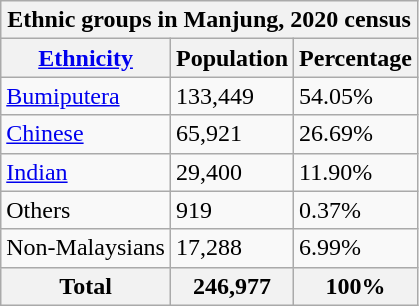<table class="wikitable">
<tr>
<th colspan="3" style="text-align:center;">Ethnic groups in Manjung, 2020 census</th>
</tr>
<tr>
<th><a href='#'>Ethnicity</a></th>
<th>Population</th>
<th>Percentage</th>
</tr>
<tr>
<td><a href='#'>Bumiputera</a></td>
<td>133,449</td>
<td>54.05%</td>
</tr>
<tr>
<td><a href='#'>Chinese</a></td>
<td>65,921</td>
<td>26.69%</td>
</tr>
<tr>
<td><a href='#'>Indian</a></td>
<td>29,400</td>
<td>11.90%</td>
</tr>
<tr>
<td>Others</td>
<td>919</td>
<td>0.37%</td>
</tr>
<tr>
<td>Non-Malaysians</td>
<td>17,288</td>
<td>6.99%</td>
</tr>
<tr>
<th>Total</th>
<th>246,977</th>
<th>100%</th>
</tr>
</table>
